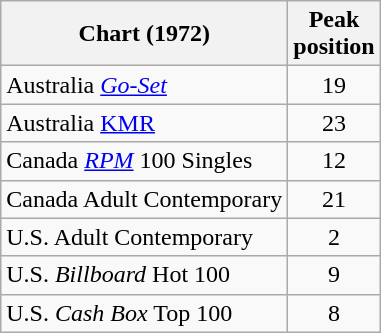<table class="wikitable sortable">
<tr>
<th>Chart (1972)</th>
<th>Peak<br>position</th>
</tr>
<tr>
<td>Australia <em><a href='#'>Go-Set</a></em></td>
<td style="text-align:center;">19</td>
</tr>
<tr>
<td>Australia <a href='#'>KMR</a></td>
<td style="text-align:center;">23</td>
</tr>
<tr>
<td>Canada <a href='#'><em>RPM</em></a> 100 Singles</td>
<td style="text-align:center;">12</td>
</tr>
<tr>
<td>Canada Adult Contemporary</td>
<td style="text-align:center;">21</td>
</tr>
<tr>
<td>U.S. Adult Contemporary</td>
<td style="text-align:center;">2</td>
</tr>
<tr>
<td>U.S. <em>Billboard</em> Hot 100</td>
<td style="text-align:center;">9</td>
</tr>
<tr>
<td>U.S. <em>Cash Box</em> Top 100 </td>
<td style="text-align:center;">8</td>
</tr>
</table>
